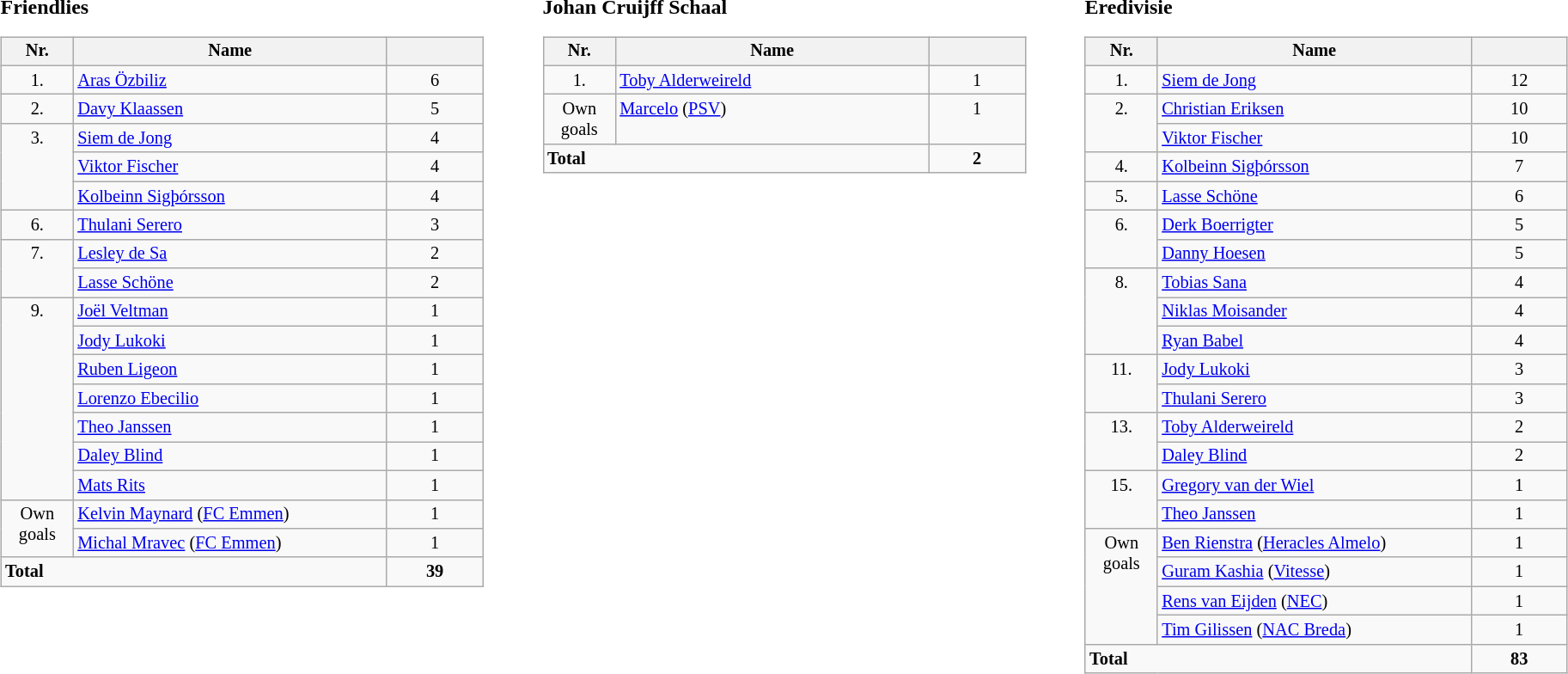<table width=100%>
<tr>
<td width=33% align=left valign=top><br><strong>Friendlies</strong><table class="wikitable" style="width:90%; font-size:85%;">
<tr valign=top>
<th width=15% align=center>Nr.</th>
<th width=65% align=center>Name</th>
<th width=20% align=center></th>
</tr>
<tr valign=top>
<td align=center>1.</td>
<td> <a href='#'>Aras Özbiliz</a></td>
<td align=center>6</td>
</tr>
<tr valign=top>
<td align=center>2.</td>
<td> <a href='#'>Davy Klaassen</a></td>
<td align=center>5</td>
</tr>
<tr valign=top>
<td rowspan=3 align=center>3.</td>
<td> <a href='#'>Siem de Jong</a></td>
<td align=center>4</td>
</tr>
<tr valign=top>
<td> <a href='#'>Viktor Fischer</a></td>
<td align=center>4</td>
</tr>
<tr valign=top>
<td> <a href='#'>Kolbeinn Sigþórsson</a></td>
<td align=center>4</td>
</tr>
<tr valign=top>
<td align=center>6.</td>
<td> <a href='#'>Thulani Serero</a></td>
<td align=center>3</td>
</tr>
<tr valign=top>
<td rowspan=2 align=center>7.</td>
<td> <a href='#'>Lesley de Sa</a></td>
<td align=center>2</td>
</tr>
<tr valign=top>
<td> <a href='#'>Lasse Schöne</a></td>
<td align=center>2</td>
</tr>
<tr valign=top>
<td rowspan=7 align=center>9.</td>
<td> <a href='#'>Joël Veltman</a></td>
<td align=center>1</td>
</tr>
<tr valign=top>
<td> <a href='#'>Jody Lukoki</a></td>
<td align=center>1</td>
</tr>
<tr valign=top>
<td> <a href='#'>Ruben Ligeon</a></td>
<td align=center>1</td>
</tr>
<tr valign=top>
<td> <a href='#'>Lorenzo Ebecilio</a></td>
<td align=center>1</td>
</tr>
<tr valign=top>
<td> <a href='#'>Theo Janssen</a></td>
<td align=center>1</td>
</tr>
<tr valign=top>
<td> <a href='#'>Daley Blind</a></td>
<td align=center>1</td>
</tr>
<tr valign=top>
<td> <a href='#'>Mats Rits</a></td>
<td align=center>1</td>
</tr>
<tr valign=top>
<td rowspan=2 align=center>Own goals</td>
<td> <a href='#'>Kelvin Maynard</a> (<a href='#'>FC Emmen</a>)</td>
<td align=center>1</td>
</tr>
<tr valign=top>
<td> <a href='#'>Michal Mravec</a> (<a href='#'>FC Emmen</a>)</td>
<td align=center>1</td>
</tr>
<tr valign=top>
<td colspan=2><strong>Total</strong></td>
<td align=center><strong>39</strong></td>
</tr>
</table>
</td>
<td width=33% align=left valign=top><br><strong>Johan Cruijff Schaal</strong><table class="wikitable" style="width:90%; font-size:85%;">
<tr valign=top>
<th width=15% align=center>Nr.</th>
<th width=65% align=center>Name</th>
<th width=20% align=center></th>
</tr>
<tr valign=top>
<td align=center>1.</td>
<td> <a href='#'>Toby Alderweireld</a></td>
<td align=center>1</td>
</tr>
<tr valign=top>
<td align=center>Own goals</td>
<td> <a href='#'>Marcelo</a> (<a href='#'>PSV</a>)</td>
<td align=center>1</td>
</tr>
<tr valign=top>
<td colspan=2><strong>Total</strong></td>
<td align=center><strong>2</strong></td>
</tr>
</table>
</td>
<td width=33% align=left valign=top><br><strong>Eredivisie</strong><table class="wikitable" style="width:90%; font-size:85%;">
<tr valign=top>
<th width=15% align=center>Nr.</th>
<th width=65% align=center>Name</th>
<th width=20% align=center></th>
</tr>
<tr valign=top>
<td align=center>1.</td>
<td> <a href='#'>Siem de Jong</a></td>
<td align=center>12</td>
</tr>
<tr valign=top>
<td rowspan=2 align=center>2.</td>
<td> <a href='#'>Christian Eriksen</a></td>
<td align=center>10</td>
</tr>
<tr valign=top>
<td> <a href='#'>Viktor Fischer</a></td>
<td align=center>10</td>
</tr>
<tr valign=top>
<td align=center>4.</td>
<td> <a href='#'>Kolbeinn Sigþórsson</a></td>
<td align=center>7</td>
</tr>
<tr valign=top>
<td align=center>5.</td>
<td> <a href='#'>Lasse Schöne</a></td>
<td align=center>6</td>
</tr>
<tr valign=top>
<td rowspan=2 align=center>6.</td>
<td> <a href='#'>Derk Boerrigter</a></td>
<td align=center>5</td>
</tr>
<tr valign=top>
<td> <a href='#'>Danny Hoesen</a></td>
<td align=center>5</td>
</tr>
<tr valign=top>
<td rowspan=3 align=center>8.</td>
<td> <a href='#'>Tobias Sana</a></td>
<td align=center>4</td>
</tr>
<tr valign=top>
<td> <a href='#'>Niklas Moisander</a></td>
<td align=center>4</td>
</tr>
<tr valign=top>
<td> <a href='#'>Ryan Babel</a></td>
<td align=center>4</td>
</tr>
<tr valign=top>
<td rowspan=2 align=center>11.</td>
<td> <a href='#'>Jody Lukoki</a></td>
<td align=center>3</td>
</tr>
<tr valign=top>
<td> <a href='#'>Thulani Serero</a></td>
<td align=center>3</td>
</tr>
<tr valign=top>
<td rowspan=2 align=center>13.</td>
<td> <a href='#'>Toby Alderweireld</a></td>
<td align=center>2</td>
</tr>
<tr valign=top>
<td> <a href='#'>Daley Blind</a></td>
<td align=center>2</td>
</tr>
<tr valign=top>
<td rowspan=2 align=center>15.</td>
<td> <a href='#'>Gregory van der Wiel</a></td>
<td align=center>1</td>
</tr>
<tr valign=top>
<td> <a href='#'>Theo Janssen</a></td>
<td align=center>1</td>
</tr>
<tr valign=top>
<td rowspan=4 align=center>Own goals</td>
<td> <a href='#'>Ben Rienstra</a> (<a href='#'>Heracles Almelo</a>)</td>
<td align=center>1</td>
</tr>
<tr valign=top>
<td> <a href='#'>Guram Kashia</a> (<a href='#'>Vitesse</a>)</td>
<td align=center>1</td>
</tr>
<tr valign=top>
<td> <a href='#'>Rens van Eijden</a> (<a href='#'>NEC</a>)</td>
<td align=center>1</td>
</tr>
<tr valign=top>
<td> <a href='#'>Tim Gilissen</a> (<a href='#'>NAC Breda</a>)</td>
<td align=center>1</td>
</tr>
<tr valign=top>
<td colspan=2><strong>Total</strong></td>
<td align=center><strong>83</strong></td>
</tr>
</table>
</td>
</tr>
</table>
